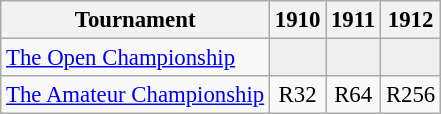<table class="wikitable" style="font-size:95%;text-align:center;">
<tr>
<th>Tournament</th>
<th>1910</th>
<th>1911</th>
<th>1912</th>
</tr>
<tr>
<td style="text-align:left;"><a href='#'>The Open Championship</a></td>
<td style="background:#eeeeee;"></td>
<td style="background:#eeeeee;"></td>
<td style="background:#eeeeee;"></td>
</tr>
<tr>
<td style="text-align:left;"><a href='#'>The Amateur Championship</a></td>
<td>R32</td>
<td>R64</td>
<td>R256</td>
</tr>
</table>
